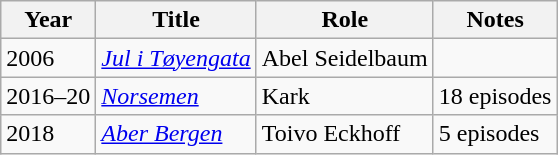<table class="wikitable sortable">
<tr>
<th>Year</th>
<th>Title</th>
<th>Role</th>
<th class="unsortable">Notes</th>
</tr>
<tr>
<td>2006</td>
<td><em><a href='#'>Jul i Tøyengata</a></em></td>
<td>Abel Seidelbaum</td>
<td></td>
</tr>
<tr>
<td>2016–20</td>
<td><em><a href='#'>Norsemen</a></em></td>
<td>Kark</td>
<td>18 episodes</td>
</tr>
<tr>
<td>2018</td>
<td><em><a href='#'>Aber Bergen</a></em></td>
<td>Toivo Eckhoff</td>
<td>5 episodes</td>
</tr>
</table>
